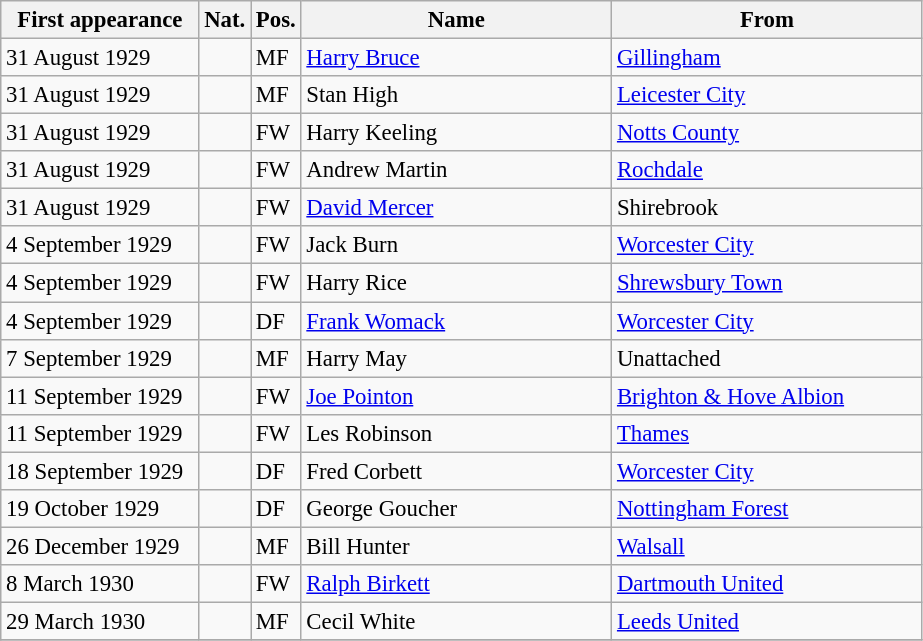<table class="wikitable" style="font-size: 95%; text-align: left;">
<tr>
<th width=125>First appearance</th>
<th>Nat.</th>
<th>Pos.</th>
<th width=200>Name</th>
<th width=200>From</th>
</tr>
<tr>
<td>31 August 1929</td>
<td></td>
<td>MF</td>
<td><a href='#'>Harry Bruce</a></td>
<td><a href='#'>Gillingham</a></td>
</tr>
<tr>
<td>31 August 1929</td>
<td></td>
<td>MF</td>
<td>Stan High</td>
<td><a href='#'>Leicester City</a></td>
</tr>
<tr>
<td>31 August 1929</td>
<td></td>
<td>FW</td>
<td>Harry Keeling</td>
<td><a href='#'>Notts County</a></td>
</tr>
<tr>
<td>31 August 1929</td>
<td></td>
<td>FW</td>
<td>Andrew Martin</td>
<td><a href='#'>Rochdale</a></td>
</tr>
<tr>
<td>31 August 1929</td>
<td></td>
<td>FW</td>
<td><a href='#'>David Mercer</a></td>
<td>Shirebrook</td>
</tr>
<tr>
<td>4 September 1929</td>
<td></td>
<td>FW</td>
<td>Jack Burn</td>
<td><a href='#'>Worcester City</a></td>
</tr>
<tr>
<td>4 September 1929</td>
<td></td>
<td>FW</td>
<td>Harry Rice</td>
<td><a href='#'>Shrewsbury Town</a></td>
</tr>
<tr>
<td>4 September 1929</td>
<td></td>
<td>DF</td>
<td><a href='#'>Frank Womack</a></td>
<td><a href='#'>Worcester City</a></td>
</tr>
<tr>
<td>7 September 1929</td>
<td></td>
<td>MF</td>
<td>Harry May</td>
<td>Unattached</td>
</tr>
<tr>
<td>11 September 1929</td>
<td></td>
<td>FW</td>
<td><a href='#'>Joe Pointon</a></td>
<td><a href='#'>Brighton & Hove Albion</a></td>
</tr>
<tr>
<td>11 September 1929</td>
<td></td>
<td>FW</td>
<td>Les Robinson</td>
<td><a href='#'>Thames</a></td>
</tr>
<tr>
<td>18 September 1929</td>
<td></td>
<td>DF</td>
<td>Fred Corbett</td>
<td><a href='#'>Worcester City</a></td>
</tr>
<tr>
<td>19 October 1929</td>
<td></td>
<td>DF</td>
<td>George Goucher</td>
<td><a href='#'>Nottingham Forest</a></td>
</tr>
<tr>
<td>26 December 1929</td>
<td></td>
<td>MF</td>
<td>Bill Hunter</td>
<td><a href='#'>Walsall</a></td>
</tr>
<tr>
<td>8 March 1930</td>
<td></td>
<td>FW</td>
<td><a href='#'>Ralph Birkett</a></td>
<td><a href='#'>Dartmouth United</a></td>
</tr>
<tr>
<td>29 March 1930</td>
<td></td>
<td>MF</td>
<td>Cecil White</td>
<td><a href='#'>Leeds United</a></td>
</tr>
<tr>
</tr>
</table>
